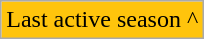<table class="wikitable">
<tr>
<td style="background-color:#FFC40C;">Last active season ^</td>
</tr>
</table>
